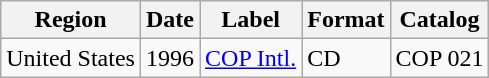<table class="wikitable">
<tr>
<th>Region</th>
<th>Date</th>
<th>Label</th>
<th>Format</th>
<th>Catalog</th>
</tr>
<tr>
<td>United States</td>
<td>1996</td>
<td><a href='#'>COP Intl.</a></td>
<td>CD</td>
<td>COP 021</td>
</tr>
</table>
